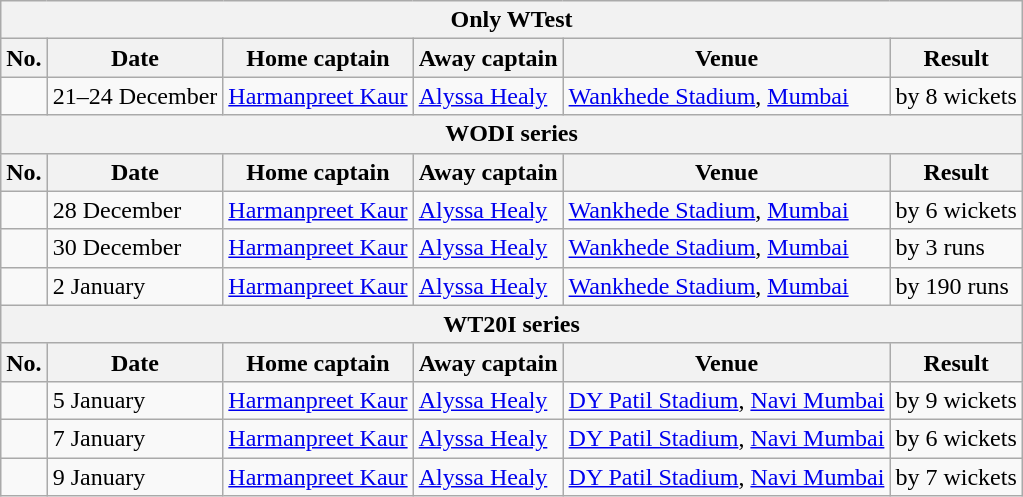<table class="wikitable">
<tr>
<th colspan="9">Only WTest</th>
</tr>
<tr>
<th>No.</th>
<th>Date</th>
<th>Home captain</th>
<th>Away captain</th>
<th>Venue</th>
<th>Result</th>
</tr>
<tr>
<td></td>
<td>21–24 December</td>
<td><a href='#'>Harmanpreet Kaur</a></td>
<td><a href='#'>Alyssa Healy</a></td>
<td><a href='#'>Wankhede Stadium</a>, <a href='#'>Mumbai</a></td>
<td> by 8 wickets</td>
</tr>
<tr>
<th colspan="9">WODI series</th>
</tr>
<tr>
<th>No.</th>
<th>Date</th>
<th>Home captain</th>
<th>Away captain</th>
<th>Venue</th>
<th>Result</th>
</tr>
<tr>
<td></td>
<td>28 December</td>
<td><a href='#'>Harmanpreet Kaur</a></td>
<td><a href='#'>Alyssa Healy</a></td>
<td><a href='#'>Wankhede Stadium</a>, <a href='#'>Mumbai</a></td>
<td> by 6 wickets</td>
</tr>
<tr>
<td></td>
<td>30 December</td>
<td><a href='#'>Harmanpreet Kaur</a></td>
<td><a href='#'>Alyssa Healy</a></td>
<td><a href='#'>Wankhede Stadium</a>, <a href='#'>Mumbai</a></td>
<td> by 3 runs</td>
</tr>
<tr>
<td></td>
<td>2 January</td>
<td><a href='#'>Harmanpreet Kaur</a></td>
<td><a href='#'>Alyssa Healy</a></td>
<td><a href='#'>Wankhede Stadium</a>, <a href='#'>Mumbai</a></td>
<td> by 190 runs</td>
</tr>
<tr>
<th colspan="9">WT20I series</th>
</tr>
<tr>
<th>No.</th>
<th>Date</th>
<th>Home captain</th>
<th>Away captain</th>
<th>Venue</th>
<th>Result</th>
</tr>
<tr>
<td></td>
<td>5 January</td>
<td><a href='#'>Harmanpreet Kaur</a></td>
<td><a href='#'>Alyssa Healy</a></td>
<td><a href='#'>DY Patil Stadium</a>, <a href='#'>Navi Mumbai</a></td>
<td> by 9 wickets</td>
</tr>
<tr>
<td></td>
<td>7 January</td>
<td><a href='#'>Harmanpreet Kaur</a></td>
<td><a href='#'>Alyssa Healy</a></td>
<td><a href='#'>DY Patil Stadium</a>, <a href='#'>Navi Mumbai</a></td>
<td> by 6 wickets</td>
</tr>
<tr>
<td></td>
<td>9 January</td>
<td><a href='#'>Harmanpreet Kaur</a></td>
<td><a href='#'>Alyssa Healy</a></td>
<td><a href='#'>DY Patil Stadium</a>, <a href='#'>Navi Mumbai</a></td>
<td> by 7 wickets</td>
</tr>
</table>
